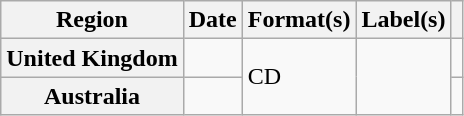<table class="wikitable plainrowheaders">
<tr>
<th scope="col">Region</th>
<th scope="col">Date</th>
<th scope="col">Format(s)</th>
<th scope="col">Label(s)</th>
<th scope="col"></th>
</tr>
<tr>
<th scope="row">United Kingdom</th>
<td></td>
<td rowspan="2">CD</td>
<td rowspan="2"></td>
<td></td>
</tr>
<tr>
<th scope="row">Australia</th>
<td></td>
<td></td>
</tr>
</table>
